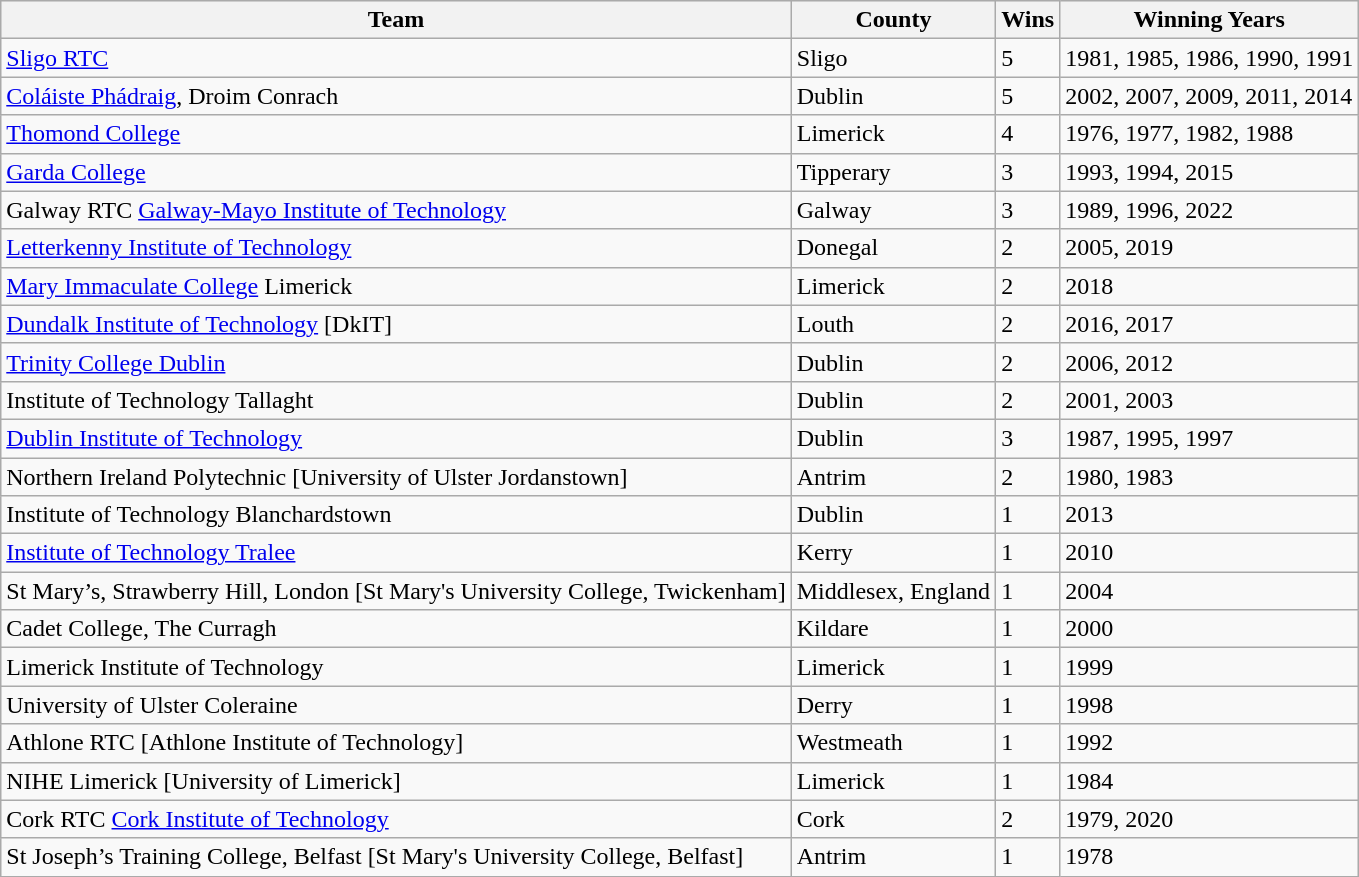<table class="wikitable">
<tr style="background:#efefef">
<th>Team</th>
<th>County</th>
<th>Wins</th>
<th>Winning Years</th>
</tr>
<tr>
<td><a href='#'>Sligo RTC</a></td>
<td>Sligo</td>
<td>5</td>
<td>1981, 1985, 1986, 1990, 1991</td>
</tr>
<tr>
<td><a href='#'>Coláiste Phádraig</a>, Droim Conrach</td>
<td>Dublin</td>
<td>5</td>
<td>2002, 2007, 2009, 2011, 2014</td>
</tr>
<tr>
<td><a href='#'>Thomond College</a></td>
<td>Limerick</td>
<td>4</td>
<td>1976, 1977, 1982, 1988</td>
</tr>
<tr>
<td><a href='#'>Garda College</a></td>
<td>Tipperary</td>
<td>3</td>
<td>1993, 1994, 2015</td>
</tr>
<tr>
<td>Galway RTC <a href='#'>Galway-Mayo Institute of Technology</a></td>
<td>Galway</td>
<td>3</td>
<td>1989, 1996, 2022</td>
</tr>
<tr>
<td><a href='#'>Letterkenny Institute of Technology</a></td>
<td>Donegal</td>
<td>2</td>
<td>2005, 2019</td>
</tr>
<tr>
<td><a href='#'>Mary Immaculate College</a> Limerick</td>
<td>Limerick</td>
<td>2</td>
<td>2018</td>
</tr>
<tr>
<td><a href='#'>Dundalk Institute of Technology</a> [DkIT]</td>
<td>Louth</td>
<td>2</td>
<td>2016, 2017</td>
</tr>
<tr>
<td><a href='#'>Trinity College Dublin</a></td>
<td>Dublin</td>
<td>2</td>
<td>2006, 2012</td>
</tr>
<tr>
<td>Institute of Technology Tallaght</td>
<td>Dublin</td>
<td>2</td>
<td>2001, 2003</td>
</tr>
<tr>
<td><a href='#'>Dublin Institute of Technology</a></td>
<td>Dublin</td>
<td>3</td>
<td>1987, 1995, 1997</td>
</tr>
<tr>
<td>Northern Ireland Polytechnic [University of Ulster Jordanstown]</td>
<td>Antrim</td>
<td>2</td>
<td>1980, 1983</td>
</tr>
<tr>
<td>Institute of Technology Blanchardstown</td>
<td>Dublin</td>
<td>1</td>
<td>2013</td>
</tr>
<tr>
<td><a href='#'>Institute of Technology Tralee</a></td>
<td>Kerry</td>
<td>1</td>
<td>2010</td>
</tr>
<tr>
<td>St Mary’s, Strawberry Hill, London [St Mary's University College, Twickenham]</td>
<td>Middlesex, England</td>
<td>1</td>
<td>2004</td>
</tr>
<tr>
<td>Cadet College, The Curragh</td>
<td>Kildare</td>
<td>1</td>
<td>2000</td>
</tr>
<tr>
<td>Limerick Institute of Technology</td>
<td>Limerick</td>
<td>1</td>
<td>1999</td>
</tr>
<tr>
<td>University of Ulster Coleraine</td>
<td>Derry</td>
<td>1</td>
<td>1998</td>
</tr>
<tr>
<td>Athlone RTC [Athlone Institute of Technology]</td>
<td>Westmeath</td>
<td>1</td>
<td>1992</td>
</tr>
<tr>
<td>NIHE Limerick [University of Limerick]</td>
<td>Limerick</td>
<td>1</td>
<td>1984</td>
</tr>
<tr>
<td>Cork RTC <a href='#'>Cork Institute of Technology</a></td>
<td>Cork</td>
<td>2</td>
<td>1979, 2020</td>
</tr>
<tr>
<td>St Joseph’s Training College, Belfast [St Mary's University College, Belfast]</td>
<td>Antrim</td>
<td>1</td>
<td>1978</td>
</tr>
</table>
